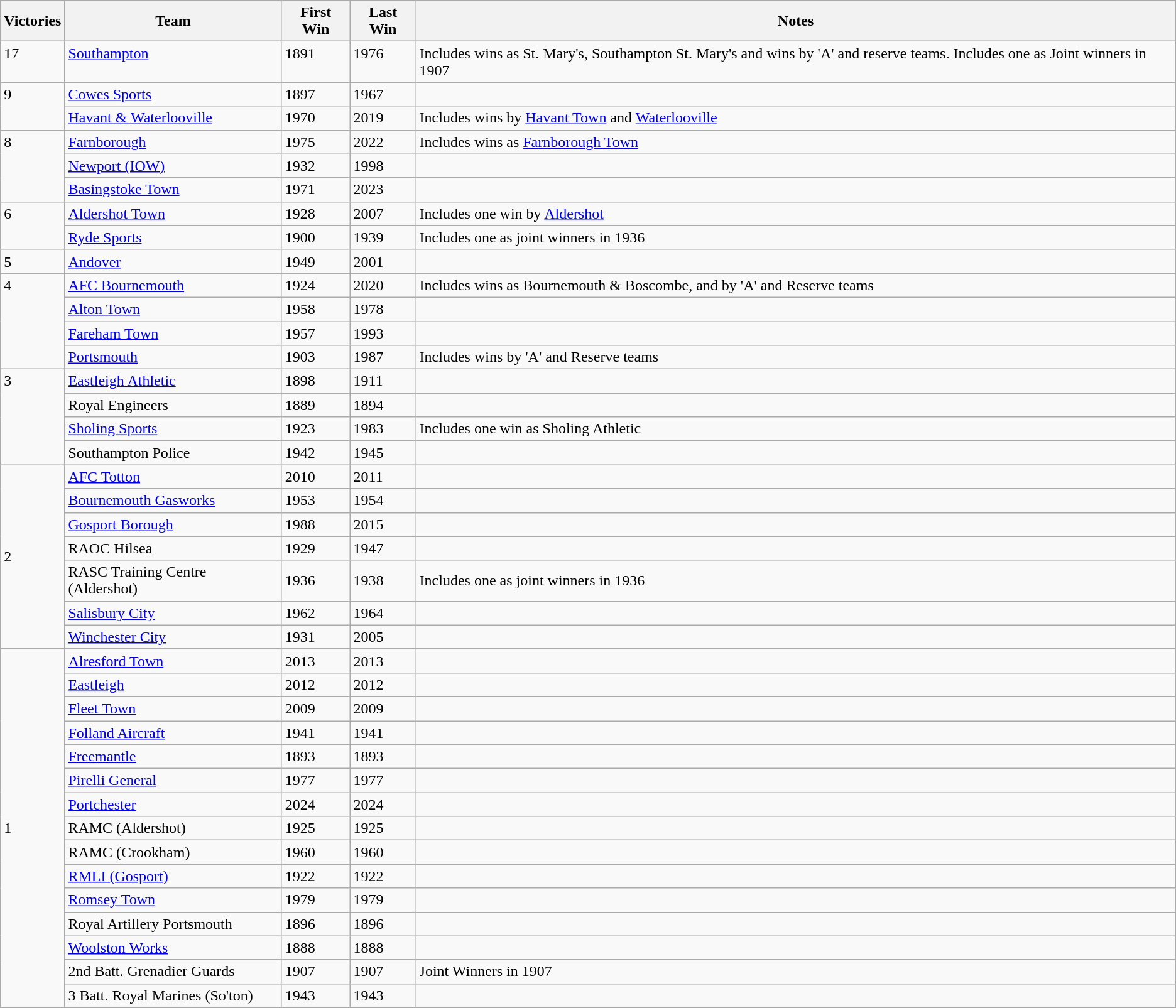<table class="wikitable">
<tr>
<th>Victories</th>
<th>Team</th>
<th>First Win</th>
<th>Last Win</th>
<th>Notes</th>
</tr>
<tr valign="top">
<td>17</td>
<td><a href='#'>Southampton</a> <br></td>
<td>1891</td>
<td>1976</td>
<td>Includes wins as St. Mary's, Southampton St. Mary's and wins by 'A' and reserve teams. Includes one as Joint winners in 1907</td>
</tr>
<tr>
<td valign="top" rowspan="2">9</td>
<td><a href='#'>Cowes Sports</a></td>
<td>1897</td>
<td>1967</td>
<td></td>
</tr>
<tr>
<td><a href='#'>Havant & Waterlooville</a></td>
<td>1970</td>
<td>2019</td>
<td>Includes wins by <a href='#'>Havant Town</a> and <a href='#'>Waterlooville</a></td>
</tr>
<tr>
<td valign="top" rowspan="3">8</td>
<td><a href='#'>Farnborough</a></td>
<td>1975</td>
<td>2022</td>
<td>Includes wins as <a href='#'>Farnborough Town</a></td>
</tr>
<tr>
<td><a href='#'>Newport (IOW)</a></td>
<td>1932</td>
<td>1998</td>
<td></td>
</tr>
<tr>
<td><a href='#'>Basingstoke Town</a></td>
<td>1971</td>
<td>2023</td>
<td></td>
</tr>
<tr>
<td valign="top" rowspan="2">6</td>
<td><a href='#'>Aldershot Town</a></td>
<td>1928</td>
<td>2007</td>
<td>Includes one win by <a href='#'>Aldershot</a></td>
</tr>
<tr>
<td><a href='#'>Ryde Sports</a></td>
<td>1900</td>
<td>1939</td>
<td>Includes one as joint winners in 1936</td>
</tr>
<tr>
<td valign="top" rowspan="1">5</td>
<td><a href='#'>Andover</a></td>
<td>1949</td>
<td>2001</td>
<td></td>
</tr>
<tr>
<td rowspan="4" valign="top">4</td>
<td><a href='#'>AFC Bournemouth</a></td>
<td>1924</td>
<td>2020</td>
<td>Includes wins as Bournemouth & Boscombe, and by 'A' and Reserve teams</td>
</tr>
<tr>
<td><a href='#'>Alton Town</a></td>
<td>1958</td>
<td>1978</td>
<td></td>
</tr>
<tr>
<td><a href='#'>Fareham Town</a></td>
<td>1957</td>
<td>1993</td>
<td></td>
</tr>
<tr>
<td><a href='#'>Portsmouth</a></td>
<td>1903</td>
<td>1987</td>
<td>Includes wins by 'A' and Reserve teams</td>
</tr>
<tr>
<td rowspan="4" valign="top">3</td>
<td><a href='#'>Eastleigh Athletic</a></td>
<td>1898</td>
<td>1911</td>
<td></td>
</tr>
<tr>
<td>Royal Engineers</td>
<td>1889</td>
<td>1894</td>
<td></td>
</tr>
<tr>
<td><a href='#'>Sholing Sports</a></td>
<td>1923</td>
<td>1983</td>
<td>Includes one win as Sholing Athletic</td>
</tr>
<tr>
<td>Southampton Police</td>
<td>1942</td>
<td>1945</td>
<td></td>
</tr>
<tr>
<td rowspan="7">2</td>
<td valign="top"><a href='#'>AFC Totton</a></td>
<td>2010</td>
<td>2011</td>
<td></td>
</tr>
<tr>
<td><a href='#'>Bournemouth Gasworks</a></td>
<td>1953</td>
<td>1954</td>
<td></td>
</tr>
<tr>
<td><a href='#'>Gosport Borough</a></td>
<td>1988</td>
<td>2015</td>
<td></td>
</tr>
<tr>
<td>RAOC Hilsea</td>
<td>1929</td>
<td>1947</td>
<td></td>
</tr>
<tr>
<td>RASC Training Centre (Aldershot)</td>
<td>1936</td>
<td>1938</td>
<td>Includes one as joint winners in 1936</td>
</tr>
<tr>
<td><a href='#'>Salisbury City</a></td>
<td>1962</td>
<td>1964</td>
<td></td>
</tr>
<tr>
<td><a href='#'>Winchester City</a></td>
<td>1931</td>
<td>2005</td>
<td></td>
</tr>
<tr>
<td rowspan="15">1</td>
<td><a href='#'>Alresford Town</a></td>
<td>2013</td>
<td>2013</td>
<td></td>
</tr>
<tr>
<td><a href='#'>Eastleigh</a></td>
<td>2012</td>
<td>2012</td>
<td></td>
</tr>
<tr>
<td><a href='#'>Fleet Town</a></td>
<td>2009</td>
<td>2009</td>
<td></td>
</tr>
<tr>
<td><a href='#'>Folland Aircraft</a></td>
<td>1941</td>
<td>1941</td>
<td></td>
</tr>
<tr>
<td><a href='#'>Freemantle</a></td>
<td>1893</td>
<td>1893</td>
<td></td>
</tr>
<tr>
<td><a href='#'>Pirelli General</a></td>
<td>1977</td>
<td>1977</td>
<td></td>
</tr>
<tr>
<td><a href='#'>Portchester</a></td>
<td>2024</td>
<td>2024</td>
<td></td>
</tr>
<tr>
<td>RAMC (Aldershot)</td>
<td>1925</td>
<td>1925</td>
<td></td>
</tr>
<tr>
<td>RAMC (Crookham)</td>
<td>1960</td>
<td>1960</td>
<td></td>
</tr>
<tr>
<td><a href='#'>RMLI (Gosport)</a></td>
<td>1922</td>
<td>1922</td>
<td></td>
</tr>
<tr>
<td><a href='#'>Romsey Town</a></td>
<td>1979</td>
<td>1979</td>
<td></td>
</tr>
<tr>
<td>Royal Artillery Portsmouth</td>
<td>1896</td>
<td>1896</td>
<td></td>
</tr>
<tr>
<td><a href='#'>Woolston Works</a></td>
<td>1888</td>
<td>1888</td>
<td></td>
</tr>
<tr>
<td>2nd Batt. Grenadier Guards</td>
<td>1907</td>
<td>1907</td>
<td>Joint Winners in 1907</td>
</tr>
<tr>
<td>3 Batt. Royal Marines (So'ton)</td>
<td>1943</td>
<td>1943</td>
<td></td>
</tr>
<tr>
</tr>
</table>
